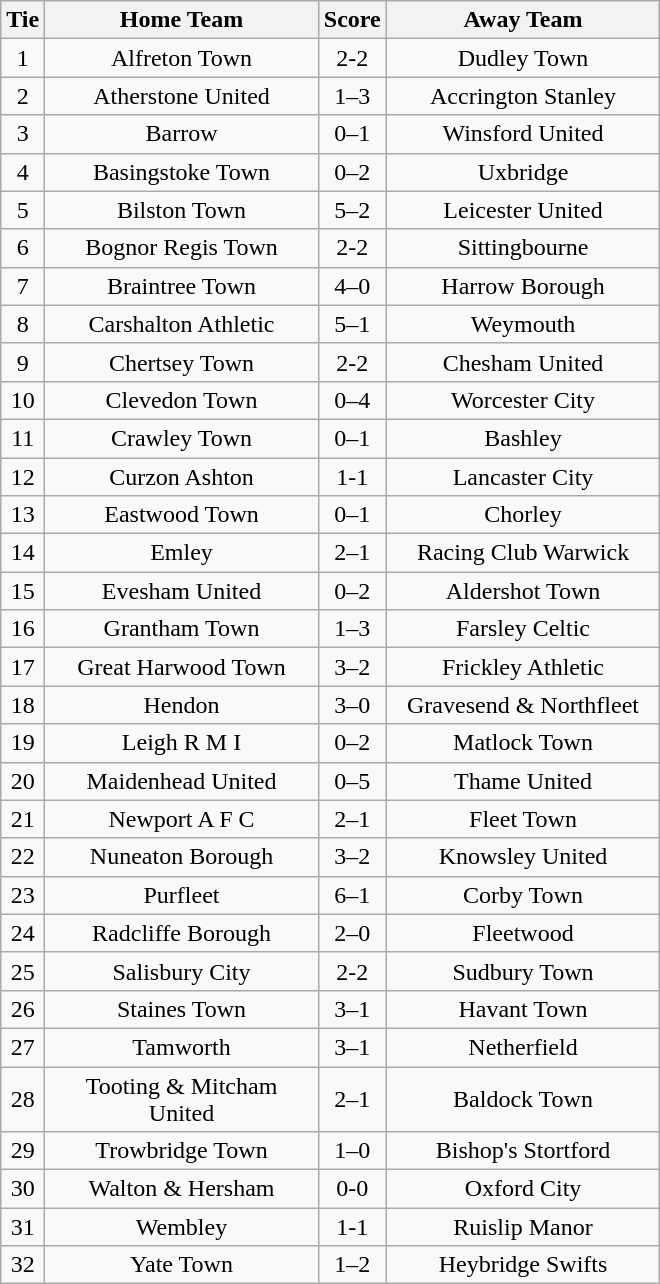<table class="wikitable" style="text-align:center;">
<tr>
<th width=20>Tie</th>
<th width=175>Home Team</th>
<th width=20>Score</th>
<th width=175>Away Team</th>
</tr>
<tr>
<td>1</td>
<td>Alfreton Town</td>
<td>2-2</td>
<td>Dudley Town</td>
</tr>
<tr>
<td>2</td>
<td>Atherstone United</td>
<td>1–3</td>
<td>Accrington Stanley</td>
</tr>
<tr>
<td>3</td>
<td>Barrow</td>
<td>0–1</td>
<td>Winsford United</td>
</tr>
<tr>
<td>4</td>
<td>Basingstoke Town</td>
<td>0–2</td>
<td>Uxbridge</td>
</tr>
<tr>
<td>5</td>
<td>Bilston Town</td>
<td>5–2</td>
<td>Leicester United</td>
</tr>
<tr>
<td>6</td>
<td>Bognor Regis Town</td>
<td>2-2</td>
<td>Sittingbourne</td>
</tr>
<tr>
<td>7</td>
<td>Braintree Town</td>
<td>4–0</td>
<td>Harrow Borough</td>
</tr>
<tr>
<td>8</td>
<td>Carshalton Athletic</td>
<td>5–1</td>
<td>Weymouth</td>
</tr>
<tr>
<td>9</td>
<td>Chertsey Town</td>
<td>2-2</td>
<td>Chesham United</td>
</tr>
<tr>
<td>10</td>
<td>Clevedon Town</td>
<td>0–4</td>
<td>Worcester City</td>
</tr>
<tr>
<td>11</td>
<td>Crawley Town</td>
<td>0–1</td>
<td>Bashley</td>
</tr>
<tr>
<td>12</td>
<td>Curzon Ashton</td>
<td>1-1</td>
<td>Lancaster City</td>
</tr>
<tr>
<td>13</td>
<td>Eastwood Town</td>
<td>0–1</td>
<td>Chorley</td>
</tr>
<tr>
<td>14</td>
<td>Emley</td>
<td>2–1</td>
<td>Racing Club Warwick</td>
</tr>
<tr>
<td>15</td>
<td>Evesham United</td>
<td>0–2</td>
<td>Aldershot Town</td>
</tr>
<tr>
<td>16</td>
<td>Grantham Town</td>
<td>1–3</td>
<td>Farsley Celtic</td>
</tr>
<tr>
<td>17</td>
<td>Great Harwood Town</td>
<td>3–2</td>
<td>Frickley Athletic</td>
</tr>
<tr>
<td>18</td>
<td>Hendon</td>
<td>3–0</td>
<td>Gravesend & Northfleet</td>
</tr>
<tr>
<td>19</td>
<td>Leigh R M I</td>
<td>0–2</td>
<td>Matlock Town</td>
</tr>
<tr>
<td>20</td>
<td>Maidenhead United</td>
<td>0–5</td>
<td>Thame United</td>
</tr>
<tr>
<td>21</td>
<td>Newport A F C</td>
<td>2–1</td>
<td>Fleet Town</td>
</tr>
<tr>
<td>22</td>
<td>Nuneaton Borough</td>
<td>3–2</td>
<td>Knowsley United</td>
</tr>
<tr>
<td>23</td>
<td>Purfleet</td>
<td>6–1</td>
<td>Corby Town</td>
</tr>
<tr>
<td>24</td>
<td>Radcliffe Borough</td>
<td>2–0</td>
<td>Fleetwood</td>
</tr>
<tr>
<td>25</td>
<td>Salisbury City</td>
<td>2-2</td>
<td>Sudbury Town</td>
</tr>
<tr>
<td>26</td>
<td>Staines Town</td>
<td>3–1</td>
<td>Havant Town</td>
</tr>
<tr>
<td>27</td>
<td>Tamworth</td>
<td>3–1</td>
<td>Netherfield</td>
</tr>
<tr>
<td>28</td>
<td>Tooting & Mitcham United</td>
<td>2–1</td>
<td>Baldock Town</td>
</tr>
<tr>
<td>29</td>
<td>Trowbridge Town</td>
<td>1–0</td>
<td>Bishop's Stortford</td>
</tr>
<tr>
<td>30</td>
<td>Walton & Hersham</td>
<td>0-0</td>
<td>Oxford City</td>
</tr>
<tr>
<td>31</td>
<td>Wembley</td>
<td>1-1</td>
<td>Ruislip Manor</td>
</tr>
<tr>
<td>32</td>
<td>Yate Town</td>
<td>1–2</td>
<td>Heybridge Swifts</td>
</tr>
</table>
